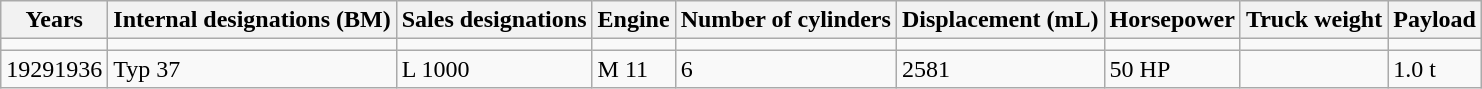<table class="wikitable sortable" style="text-align: left;">
<tr>
<th>Years</th>
<th>Internal designations (BM)</th>
<th>Sales designations</th>
<th>Engine</th>
<th>Number of cylinders</th>
<th>Displacement (mL)</th>
<th>Horsepower</th>
<th>Truck weight</th>
<th>Payload</th>
</tr>
<tr>
<td></td>
<td></td>
<td></td>
<td></td>
<td></td>
<td></td>
<td></td>
<td></td>
<td></td>
</tr>
<tr>
<td>19291936</td>
<td>Typ 37</td>
<td>L 1000</td>
<td>M 11</td>
<td>6</td>
<td>2581</td>
<td>50 HP</td>
<td></td>
<td>1.0 t</td>
</tr>
</table>
